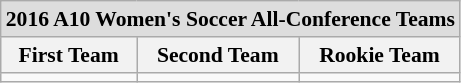<table class="wikitable" style="white-space:nowrap; font-size:90%;">
<tr>
<td colspan="7" style="text-align:center; background:#ddd;"><strong>2016 A10 Women's Soccer All-Conference Teams</strong></td>
</tr>
<tr>
<th>First Team</th>
<th>Second Team</th>
<th>Rookie Team</th>
</tr>
<tr>
<td></td>
<td></td>
<td></td>
</tr>
</table>
